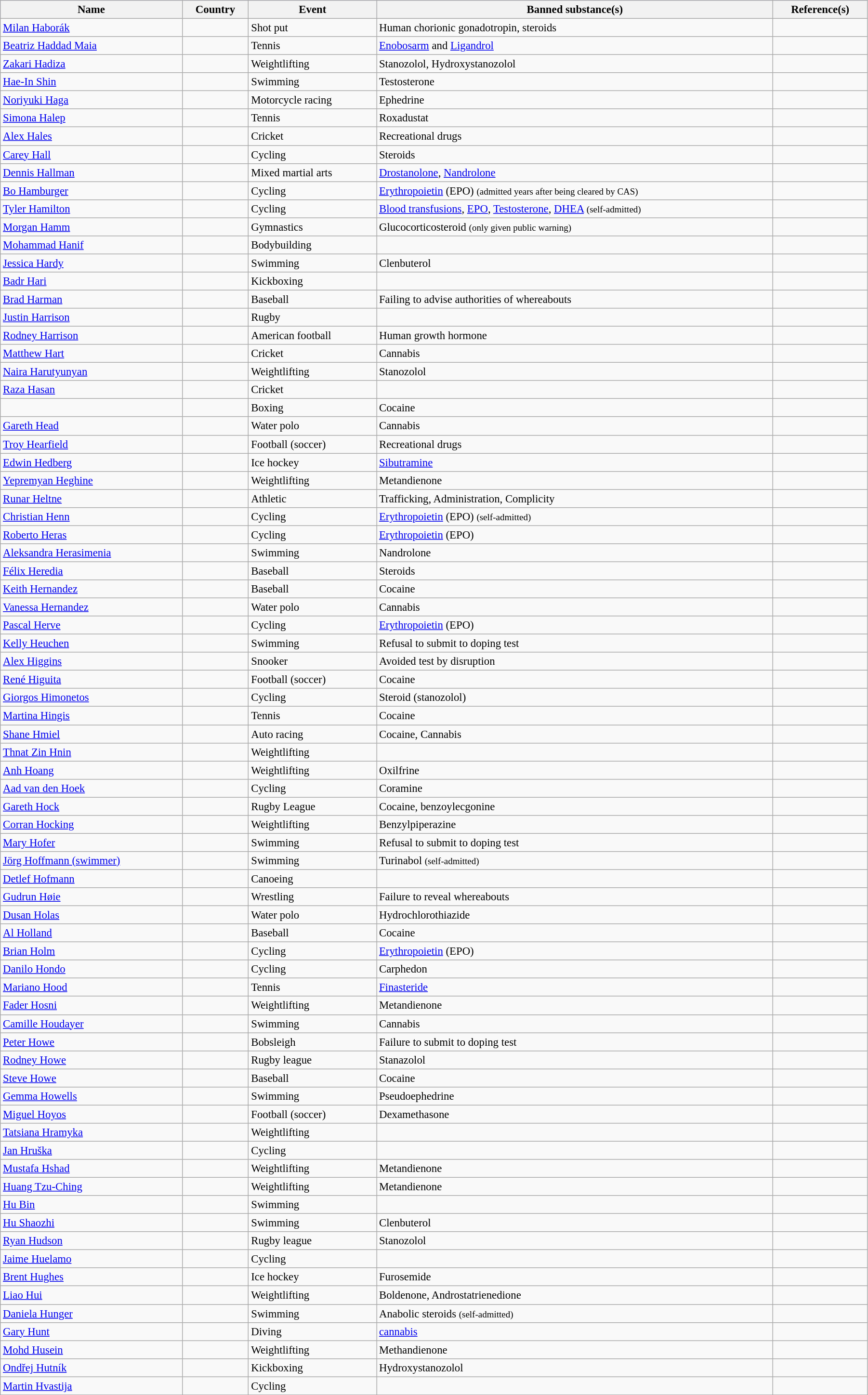<table class="wikitable sortable" style="font-size:95%; width:95%;">
<tr style="background:#ccf; class=;"sortable">
<th>Name</th>
<th>Country</th>
<th>Event</th>
<th>Banned substance(s)</th>
<th>Reference(s)</th>
</tr>
<tr>
<td><a href='#'>Milan Haborák</a></td>
<td></td>
<td>Shot put</td>
<td>Human chorionic gonadotropin, steroids</td>
<td></td>
</tr>
<tr>
<td><a href='#'>Beatriz Haddad Maia</a></td>
<td></td>
<td>Tennis</td>
<td><a href='#'>Enobosarm</a> and <a href='#'>Ligandrol</a></td>
<td></td>
</tr>
<tr>
<td><a href='#'>Zakari Hadiza</a></td>
<td></td>
<td>Weightlifting</td>
<td>Stanozolol, Hydroxystanozolol</td>
<td></td>
</tr>
<tr>
<td><a href='#'>Hae-In Shin</a></td>
<td></td>
<td>Swimming</td>
<td>Testosterone</td>
<td></td>
</tr>
<tr>
<td><a href='#'>Noriyuki Haga</a></td>
<td></td>
<td>Motorcycle racing</td>
<td>Ephedrine</td>
<td></td>
</tr>
<tr>
<td><a href='#'>Simona Halep</a></td>
<td></td>
<td>Tennis</td>
<td>Roxadustat</td>
<td></td>
</tr>
<tr>
<td><a href='#'>Alex Hales</a></td>
<td></td>
<td>Cricket</td>
<td>Recreational drugs</td>
<td></td>
</tr>
<tr>
<td><a href='#'>Carey Hall</a></td>
<td></td>
<td>Cycling</td>
<td>Steroids</td>
<td></td>
</tr>
<tr>
<td><a href='#'>Dennis Hallman</a></td>
<td></td>
<td>Mixed martial arts</td>
<td><a href='#'>Drostanolone</a>, <a href='#'>Nandrolone</a></td>
<td></td>
</tr>
<tr>
<td><a href='#'>Bo Hamburger</a></td>
<td></td>
<td>Cycling</td>
<td><a href='#'>Erythropoietin</a> (EPO) <small>(admitted years after being cleared by CAS)</small></td>
<td></td>
</tr>
<tr>
<td><a href='#'>Tyler Hamilton</a></td>
<td></td>
<td>Cycling</td>
<td><a href='#'>Blood transfusions</a>, <a href='#'>EPO</a>, <a href='#'>Testosterone</a>, <a href='#'>DHEA</a> <small>(self-admitted)</small></td>
<td></td>
</tr>
<tr>
<td><a href='#'>Morgan Hamm</a></td>
<td></td>
<td>Gymnastics</td>
<td>Glucocorticosteroid <small>(only given public warning)</small></td>
<td></td>
</tr>
<tr>
<td><a href='#'>Mohammad Hanif</a></td>
<td></td>
<td>Bodybuilding</td>
<td></td>
<td></td>
</tr>
<tr>
<td><a href='#'>Jessica Hardy</a></td>
<td></td>
<td>Swimming</td>
<td>Clenbuterol</td>
<td></td>
</tr>
<tr>
<td><a href='#'>Badr Hari</a></td>
<td></td>
<td>Kickboxing</td>
<td></td>
<td></td>
</tr>
<tr>
<td><a href='#'>Brad Harman</a></td>
<td></td>
<td>Baseball</td>
<td>Failing to advise authorities of whereabouts</td>
<td></td>
</tr>
<tr>
<td><a href='#'>Justin Harrison</a></td>
<td></td>
<td>Rugby</td>
<td></td>
<td></td>
</tr>
<tr>
<td><a href='#'>Rodney Harrison</a></td>
<td></td>
<td>American football</td>
<td>Human growth hormone</td>
<td></td>
</tr>
<tr>
<td><a href='#'>Matthew Hart</a></td>
<td></td>
<td>Cricket</td>
<td>Cannabis</td>
<td></td>
</tr>
<tr>
<td><a href='#'>Naira Harutyunyan</a></td>
<td></td>
<td>Weightlifting</td>
<td>Stanozolol</td>
<td></td>
</tr>
<tr>
<td><a href='#'>Raza Hasan</a></td>
<td></td>
<td>Cricket</td>
<td></td>
<td></td>
</tr>
<tr>
<td></td>
<td></td>
<td>Boxing</td>
<td>Cocaine</td>
<td></td>
</tr>
<tr>
<td><a href='#'>Gareth Head</a></td>
<td></td>
<td>Water polo</td>
<td>Cannabis</td>
<td></td>
</tr>
<tr>
<td><a href='#'>Troy Hearfield</a></td>
<td></td>
<td>Football (soccer)</td>
<td>Recreational drugs</td>
<td></td>
</tr>
<tr>
<td><a href='#'>Edwin Hedberg</a></td>
<td></td>
<td>Ice hockey</td>
<td><a href='#'>Sibutramine</a></td>
<td></td>
</tr>
<tr>
<td><a href='#'>Yepremyan Heghine</a></td>
<td></td>
<td>Weightlifting</td>
<td>Metandienone</td>
<td></td>
</tr>
<tr>
<td><a href='#'>Runar Heltne</a></td>
<td></td>
<td>Athletic</td>
<td>Trafficking, Administration, Complicity</td>
<td></td>
</tr>
<tr>
<td><a href='#'>Christian Henn</a></td>
<td></td>
<td>Cycling</td>
<td><a href='#'>Erythropoietin</a> (EPO) <small>(self-admitted)</small></td>
<td></td>
</tr>
<tr>
<td><a href='#'>Roberto Heras</a></td>
<td></td>
<td>Cycling</td>
<td><a href='#'>Erythropoietin</a> (EPO)</td>
<td></td>
</tr>
<tr>
<td><a href='#'>Aleksandra Herasimenia</a></td>
<td></td>
<td>Swimming</td>
<td>Nandrolone</td>
<td></td>
</tr>
<tr>
<td><a href='#'>Félix Heredia</a></td>
<td></td>
<td>Baseball</td>
<td>Steroids</td>
<td></td>
</tr>
<tr>
<td><a href='#'>Keith Hernandez</a></td>
<td></td>
<td>Baseball</td>
<td>Cocaine</td>
<td></td>
</tr>
<tr>
<td><a href='#'>Vanessa Hernandez</a></td>
<td></td>
<td>Water polo</td>
<td>Cannabis</td>
<td></td>
</tr>
<tr>
<td><a href='#'>Pascal Herve</a></td>
<td></td>
<td>Cycling</td>
<td><a href='#'>Erythropoietin</a> (EPO)</td>
<td></td>
</tr>
<tr>
<td><a href='#'>Kelly Heuchen</a></td>
<td></td>
<td>Swimming</td>
<td>Refusal to submit to doping test</td>
<td></td>
</tr>
<tr>
<td><a href='#'>Alex Higgins</a></td>
<td></td>
<td>Snooker</td>
<td>Avoided test by disruption</td>
<td></td>
</tr>
<tr>
<td><a href='#'>René Higuita</a></td>
<td></td>
<td>Football (soccer)</td>
<td>Cocaine</td>
<td></td>
</tr>
<tr>
<td><a href='#'>Giorgos Himonetos</a></td>
<td></td>
<td>Cycling</td>
<td>Steroid (stanozolol)</td>
<td></td>
</tr>
<tr>
<td><a href='#'>Martina Hingis</a></td>
<td></td>
<td>Tennis</td>
<td>Cocaine</td>
<td></td>
</tr>
<tr>
<td><a href='#'>Shane Hmiel</a></td>
<td></td>
<td>Auto racing</td>
<td>Cocaine, Cannabis</td>
<td></td>
</tr>
<tr>
<td><a href='#'>Thnat Zin Hnin</a></td>
<td></td>
<td>Weightlifting</td>
<td></td>
<td></td>
</tr>
<tr>
<td><a href='#'>Anh Hoang</a></td>
<td></td>
<td>Weightlifting</td>
<td>Oxilfrine</td>
<td></td>
</tr>
<tr>
<td><a href='#'>Aad van den Hoek</a></td>
<td></td>
<td>Cycling</td>
<td>Coramine</td>
<td></td>
</tr>
<tr>
<td><a href='#'>Gareth Hock</a></td>
<td></td>
<td>Rugby League</td>
<td>Cocaine, benzoylecgonine</td>
<td></td>
</tr>
<tr>
<td><a href='#'>Corran Hocking</a></td>
<td></td>
<td>Weightlifting</td>
<td>Benzylpiperazine</td>
<td></td>
</tr>
<tr>
<td><a href='#'>Mary Hofer</a></td>
<td></td>
<td>Swimming</td>
<td>Refusal to submit to doping test</td>
<td></td>
</tr>
<tr>
<td><a href='#'>Jörg Hoffmann (swimmer)</a></td>
<td></td>
<td>Swimming</td>
<td>Turinabol <small>(self-admitted)</small></td>
<td></td>
</tr>
<tr>
<td><a href='#'>Detlef Hofmann</a></td>
<td></td>
<td>Canoeing</td>
<td></td>
<td></td>
</tr>
<tr>
<td><a href='#'>Gudrun Høie</a></td>
<td></td>
<td>Wrestling</td>
<td>Failure to reveal whereabouts</td>
<td></td>
</tr>
<tr>
<td><a href='#'>Dusan Holas</a></td>
<td></td>
<td>Water polo</td>
<td>Hydrochlorothiazide</td>
<td></td>
</tr>
<tr>
<td><a href='#'>Al Holland</a></td>
<td></td>
<td>Baseball</td>
<td>Cocaine</td>
<td></td>
</tr>
<tr>
<td><a href='#'>Brian Holm</a></td>
<td></td>
<td>Cycling</td>
<td><a href='#'>Erythropoietin</a> (EPO)</td>
<td></td>
</tr>
<tr>
<td><a href='#'>Danilo Hondo</a></td>
<td></td>
<td>Cycling</td>
<td>Carphedon</td>
<td></td>
</tr>
<tr>
<td><a href='#'>Mariano Hood</a></td>
<td></td>
<td>Tennis</td>
<td><a href='#'>Finasteride</a></td>
<td></td>
</tr>
<tr>
<td><a href='#'>Fader Hosni</a></td>
<td></td>
<td>Weightlifting</td>
<td>Metandienone</td>
<td></td>
</tr>
<tr>
<td><a href='#'>Camille Houdayer</a></td>
<td></td>
<td>Swimming</td>
<td>Cannabis</td>
<td></td>
</tr>
<tr>
<td><a href='#'>Peter Howe</a></td>
<td></td>
<td>Bobsleigh</td>
<td>Failure to submit to doping test</td>
<td></td>
</tr>
<tr>
<td><a href='#'>Rodney Howe</a></td>
<td></td>
<td>Rugby league</td>
<td>Stanazolol</td>
<td></td>
</tr>
<tr>
<td><a href='#'>Steve Howe</a></td>
<td></td>
<td>Baseball</td>
<td>Cocaine</td>
<td></td>
</tr>
<tr>
<td><a href='#'>Gemma Howells</a></td>
<td></td>
<td>Swimming</td>
<td>Pseudoephedrine</td>
<td></td>
</tr>
<tr>
<td><a href='#'>Miguel Hoyos</a></td>
<td></td>
<td>Football (soccer)</td>
<td>Dexamethasone</td>
<td></td>
</tr>
<tr>
<td><a href='#'>Tatsiana Hramyka</a></td>
<td></td>
<td>Weightlifting</td>
<td></td>
<td></td>
</tr>
<tr>
<td><a href='#'>Jan Hruška</a></td>
<td></td>
<td>Cycling</td>
<td></td>
<td>  </td>
</tr>
<tr>
<td><a href='#'>Mustafa Hshad</a></td>
<td></td>
<td>Weightlifting</td>
<td>Metandienone</td>
<td></td>
</tr>
<tr>
<td><a href='#'>Huang Tzu-Ching</a></td>
<td></td>
<td>Weightlifting</td>
<td>Metandienone</td>
<td></td>
</tr>
<tr>
<td><a href='#'>Hu Bin</a></td>
<td></td>
<td>Swimming</td>
<td></td>
<td></td>
</tr>
<tr>
<td><a href='#'>Hu Shaozhi</a></td>
<td></td>
<td>Swimming</td>
<td>Clenbuterol</td>
<td></td>
</tr>
<tr>
<td><a href='#'>Ryan Hudson</a></td>
<td></td>
<td>Rugby league</td>
<td>Stanozolol</td>
<td></td>
</tr>
<tr>
<td><a href='#'>Jaime Huelamo</a></td>
<td></td>
<td>Cycling</td>
<td></td>
<td></td>
</tr>
<tr>
<td><a href='#'>Brent Hughes</a></td>
<td></td>
<td>Ice hockey</td>
<td>Furosemide</td>
<td></td>
</tr>
<tr>
<td><a href='#'>Liao Hui</a></td>
<td></td>
<td>Weightlifting</td>
<td>Boldenone, Androstatrienedione</td>
<td></td>
</tr>
<tr>
<td><a href='#'>Daniela Hunger</a></td>
<td></td>
<td>Swimming</td>
<td>Anabolic steroids <small>(self-admitted)</small></td>
<td></td>
</tr>
<tr>
<td><a href='#'>Gary Hunt</a></td>
<td></td>
<td>Diving</td>
<td><a href='#'>cannabis</a></td>
<td></td>
</tr>
<tr>
<td><a href='#'>Mohd Husein</a></td>
<td></td>
<td>Weightlifting</td>
<td>Methandienone</td>
<td></td>
</tr>
<tr>
<td><a href='#'>Ondřej Hutník</a></td>
<td></td>
<td>Kickboxing</td>
<td>Hydroxystanozolol</td>
<td></td>
</tr>
<tr>
<td><a href='#'>Martin Hvastija</a></td>
<td></td>
<td>Cycling</td>
<td></td>
<td></td>
</tr>
<tr>
</tr>
</table>
